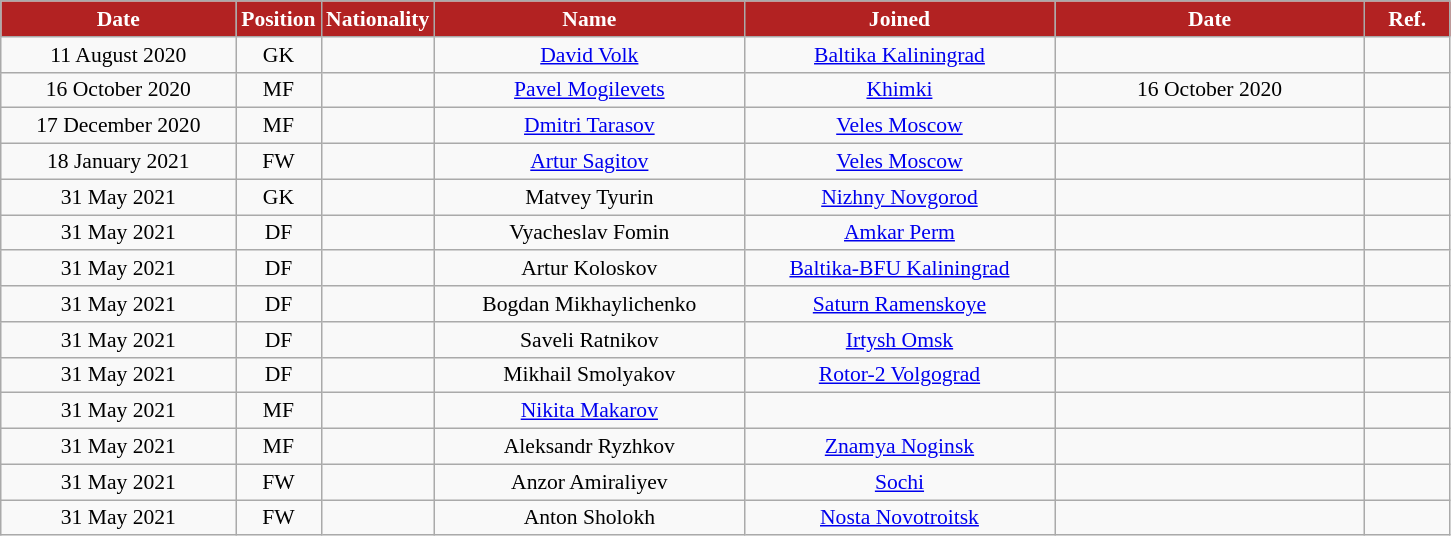<table class="wikitable"  style="text-align:center; font-size:90%; ">
<tr>
<th style="background:#B22222; color:white; width:150px;">Date</th>
<th style="background:#B22222; color:white; width:50px;">Position</th>
<th style="background:#B22222; color:white; width:50px;">Nationality</th>
<th style="background:#B22222; color:white; width:200px;">Name</th>
<th style="background:#B22222; color:white; width:200px;">Joined</th>
<th style="background:#B22222; color:white; width:200px;">Date</th>
<th style="background:#B22222; color:white; width:50px;">Ref.</th>
</tr>
<tr>
<td>11 August 2020</td>
<td>GK</td>
<td></td>
<td><a href='#'>David Volk</a></td>
<td><a href='#'>Baltika Kaliningrad</a></td>
<td></td>
<td></td>
</tr>
<tr>
<td>16 October 2020</td>
<td>MF</td>
<td></td>
<td><a href='#'>Pavel Mogilevets</a></td>
<td><a href='#'>Khimki</a></td>
<td>16 October 2020</td>
<td></td>
</tr>
<tr>
<td>17 December 2020</td>
<td>MF</td>
<td></td>
<td><a href='#'>Dmitri Tarasov</a></td>
<td><a href='#'>Veles Moscow</a></td>
<td></td>
<td></td>
</tr>
<tr>
<td>18 January 2021</td>
<td>FW</td>
<td></td>
<td><a href='#'>Artur Sagitov</a></td>
<td><a href='#'>Veles Moscow</a></td>
<td></td>
<td></td>
</tr>
<tr>
<td>31 May 2021</td>
<td>GK</td>
<td></td>
<td>Matvey Tyurin</td>
<td><a href='#'>Nizhny Novgorod</a></td>
<td></td>
<td></td>
</tr>
<tr>
<td>31 May 2021</td>
<td>DF</td>
<td></td>
<td>Vyacheslav Fomin</td>
<td><a href='#'>Amkar Perm</a></td>
<td></td>
<td></td>
</tr>
<tr>
<td>31 May 2021</td>
<td>DF</td>
<td></td>
<td>Artur Koloskov</td>
<td><a href='#'>Baltika-BFU Kaliningrad</a></td>
<td></td>
<td></td>
</tr>
<tr>
<td>31 May 2021</td>
<td>DF</td>
<td></td>
<td>Bogdan Mikhaylichenko</td>
<td><a href='#'>Saturn Ramenskoye</a></td>
<td></td>
<td></td>
</tr>
<tr>
<td>31 May 2021</td>
<td>DF</td>
<td></td>
<td>Saveli Ratnikov</td>
<td><a href='#'>Irtysh Omsk</a></td>
<td></td>
<td></td>
</tr>
<tr>
<td>31 May 2021</td>
<td>DF</td>
<td></td>
<td>Mikhail Smolyakov</td>
<td><a href='#'>Rotor-2 Volgograd</a></td>
<td></td>
<td></td>
</tr>
<tr>
<td>31 May 2021</td>
<td>MF</td>
<td></td>
<td><a href='#'>Nikita Makarov</a></td>
<td></td>
<td></td>
<td></td>
</tr>
<tr>
<td>31 May 2021</td>
<td>MF</td>
<td></td>
<td>Aleksandr Ryzhkov</td>
<td><a href='#'>Znamya Noginsk</a></td>
<td></td>
<td></td>
</tr>
<tr>
<td>31 May 2021</td>
<td>FW</td>
<td></td>
<td>Anzor Amiraliyev</td>
<td><a href='#'>Sochi</a></td>
<td></td>
<td></td>
</tr>
<tr>
<td>31 May 2021</td>
<td>FW</td>
<td></td>
<td>Anton Sholokh</td>
<td><a href='#'>Nosta Novotroitsk</a></td>
<td></td>
<td></td>
</tr>
</table>
